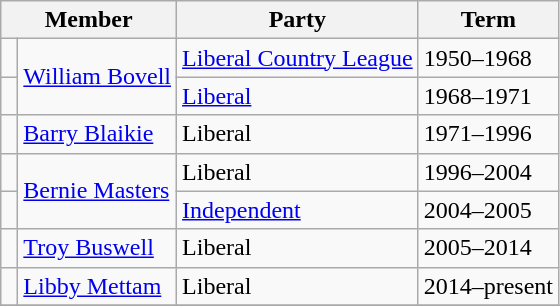<table class="wikitable">
<tr>
<th colspan="2">Member</th>
<th>Party</th>
<th>Term</th>
</tr>
<tr>
<td> </td>
<td rowspan="2"><a href='#'>William Bovell</a></td>
<td><a href='#'>Liberal Country League</a></td>
<td>1950–1968</td>
</tr>
<tr>
<td> </td>
<td><a href='#'>Liberal</a></td>
<td>1968–1971</td>
</tr>
<tr>
<td> </td>
<td><a href='#'>Barry Blaikie</a></td>
<td>Liberal</td>
<td>1971–1996</td>
</tr>
<tr>
<td> </td>
<td rowspan="2"><a href='#'>Bernie Masters</a></td>
<td>Liberal</td>
<td>1996–2004</td>
</tr>
<tr>
<td> </td>
<td><a href='#'>Independent</a></td>
<td>2004–2005</td>
</tr>
<tr>
<td> </td>
<td><a href='#'>Troy Buswell</a></td>
<td>Liberal</td>
<td>2005–2014</td>
</tr>
<tr>
<td> </td>
<td><a href='#'>Libby Mettam</a></td>
<td>Liberal</td>
<td>2014–present</td>
</tr>
<tr>
</tr>
</table>
